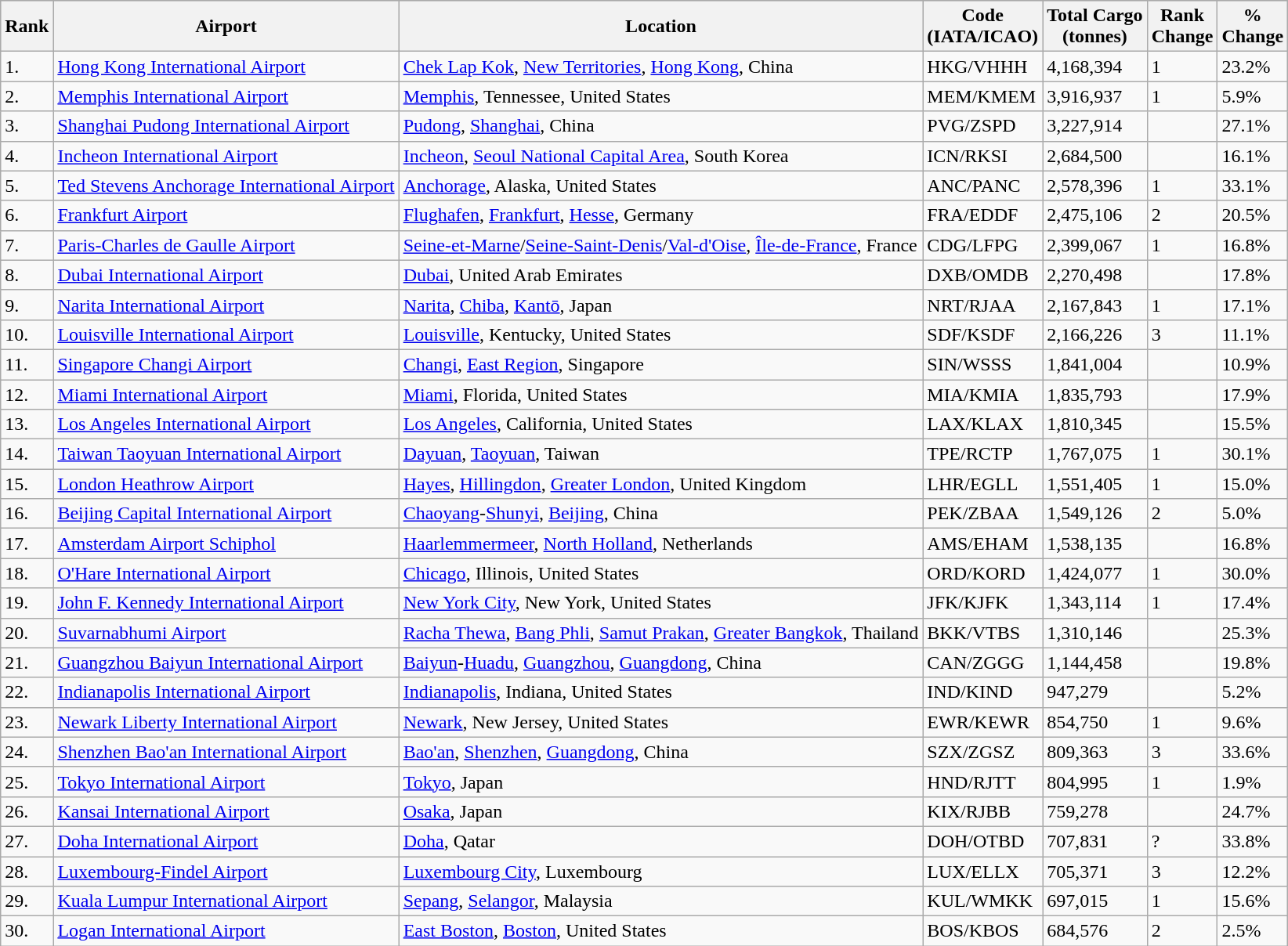<table class="wikitable sortable">
<tr style="background:lightgrey;">
<th>Rank</th>
<th>Airport</th>
<th>Location</th>
<th>Code<br>(IATA/ICAO)</th>
<th>Total Cargo<br>(tonnes)</th>
<th>Rank<br>Change</th>
<th>%<br>Change</th>
</tr>
<tr>
<td>1.</td>
<td><a href='#'>Hong Kong International Airport</a></td>
<td><a href='#'>Chek Lap Kok</a>, <a href='#'>New Territories</a>, <a href='#'>Hong Kong</a>, China</td>
<td>HKG/VHHH</td>
<td>4,168,394</td>
<td>1</td>
<td>23.2%</td>
</tr>
<tr>
<td>2.</td>
<td><a href='#'>Memphis International Airport</a></td>
<td><a href='#'>Memphis</a>, Tennessee, United States</td>
<td>MEM/KMEM</td>
<td>3,916,937</td>
<td>1</td>
<td>5.9%</td>
</tr>
<tr>
<td>3.</td>
<td><a href='#'>Shanghai Pudong International Airport</a></td>
<td><a href='#'>Pudong</a>, <a href='#'>Shanghai</a>, China</td>
<td>PVG/ZSPD</td>
<td>3,227,914</td>
<td></td>
<td>27.1%</td>
</tr>
<tr>
<td>4.</td>
<td><a href='#'>Incheon International Airport</a></td>
<td><a href='#'>Incheon</a>, <a href='#'>Seoul National Capital Area</a>, South Korea</td>
<td>ICN/RKSI</td>
<td>2,684,500</td>
<td></td>
<td>16.1%</td>
</tr>
<tr>
<td>5.</td>
<td><a href='#'>Ted Stevens Anchorage International Airport</a></td>
<td><a href='#'>Anchorage</a>, Alaska, United States</td>
<td>ANC/PANC</td>
<td>2,578,396</td>
<td>1</td>
<td>33.1%</td>
</tr>
<tr>
<td>6.</td>
<td><a href='#'>Frankfurt Airport</a></td>
<td><a href='#'>Flughafen</a>, <a href='#'>Frankfurt</a>, <a href='#'>Hesse</a>, Germany</td>
<td>FRA/EDDF</td>
<td>2,475,106</td>
<td>2</td>
<td>20.5%</td>
</tr>
<tr>
<td>7.</td>
<td><a href='#'>Paris-Charles de Gaulle Airport</a></td>
<td><a href='#'>Seine-et-Marne</a>/<a href='#'>Seine-Saint-Denis</a>/<a href='#'>Val-d'Oise</a>, <a href='#'>Île-de-France</a>, France</td>
<td>CDG/LFPG</td>
<td>2,399,067</td>
<td>1</td>
<td>16.8%</td>
</tr>
<tr>
<td>8.</td>
<td><a href='#'>Dubai International Airport</a></td>
<td><a href='#'>Dubai</a>, United Arab Emirates</td>
<td>DXB/OMDB</td>
<td>2,270,498</td>
<td></td>
<td>17.8%</td>
</tr>
<tr>
<td>9.</td>
<td><a href='#'>Narita International Airport</a></td>
<td><a href='#'>Narita</a>, <a href='#'>Chiba</a>, <a href='#'>Kantō</a>, Japan</td>
<td>NRT/RJAA</td>
<td>2,167,843</td>
<td>1</td>
<td>17.1%</td>
</tr>
<tr>
<td>10.</td>
<td><a href='#'>Louisville International Airport</a></td>
<td><a href='#'>Louisville</a>, Kentucky, United States</td>
<td>SDF/KSDF</td>
<td>2,166,226</td>
<td>3</td>
<td>11.1%</td>
</tr>
<tr>
<td>11.</td>
<td><a href='#'>Singapore Changi Airport</a></td>
<td><a href='#'>Changi</a>, <a href='#'>East Region</a>, Singapore</td>
<td>SIN/WSSS</td>
<td>1,841,004</td>
<td></td>
<td>10.9%</td>
</tr>
<tr>
<td>12.</td>
<td><a href='#'>Miami International Airport</a></td>
<td><a href='#'>Miami</a>, Florida, United States</td>
<td>MIA/KMIA</td>
<td>1,835,793</td>
<td></td>
<td>17.9%</td>
</tr>
<tr>
<td>13.</td>
<td><a href='#'>Los Angeles International Airport</a></td>
<td><a href='#'>Los Angeles</a>, California, United States</td>
<td>LAX/KLAX</td>
<td>1,810,345</td>
<td></td>
<td>15.5%</td>
</tr>
<tr>
<td>14.</td>
<td><a href='#'>Taiwan Taoyuan International Airport</a></td>
<td><a href='#'>Dayuan</a>, <a href='#'>Taoyuan</a>, Taiwan</td>
<td>TPE/RCTP</td>
<td>1,767,075</td>
<td>1</td>
<td>30.1%</td>
</tr>
<tr>
<td>15.</td>
<td><a href='#'>London Heathrow Airport</a></td>
<td><a href='#'>Hayes</a>, <a href='#'>Hillingdon</a>, <a href='#'>Greater London</a>, United Kingdom</td>
<td>LHR/EGLL</td>
<td>1,551,405</td>
<td>1</td>
<td>15.0%</td>
</tr>
<tr>
<td>16.</td>
<td><a href='#'>Beijing Capital International Airport</a></td>
<td><a href='#'>Chaoyang</a>-<a href='#'>Shunyi</a>, <a href='#'>Beijing</a>, China</td>
<td>PEK/ZBAA</td>
<td>1,549,126</td>
<td>2</td>
<td>5.0%</td>
</tr>
<tr>
<td>17.</td>
<td><a href='#'>Amsterdam Airport Schiphol</a></td>
<td><a href='#'>Haarlemmermeer</a>, <a href='#'>North Holland</a>, Netherlands</td>
<td>AMS/EHAM</td>
<td>1,538,135</td>
<td></td>
<td>16.8%</td>
</tr>
<tr>
<td>18.</td>
<td><a href='#'>O'Hare International Airport</a></td>
<td><a href='#'>Chicago</a>, Illinois, United States</td>
<td>ORD/KORD</td>
<td>1,424,077</td>
<td>1</td>
<td>30.0%</td>
</tr>
<tr>
<td>19.</td>
<td><a href='#'>John F. Kennedy International Airport</a></td>
<td><a href='#'>New York City</a>, New York, United States</td>
<td>JFK/KJFK</td>
<td>1,343,114</td>
<td>1</td>
<td>17.4%</td>
</tr>
<tr>
<td>20.</td>
<td><a href='#'>Suvarnabhumi Airport</a></td>
<td><a href='#'>Racha Thewa</a>, <a href='#'>Bang Phli</a>, <a href='#'>Samut Prakan</a>, <a href='#'>Greater Bangkok</a>, Thailand</td>
<td>BKK/VTBS</td>
<td>1,310,146</td>
<td></td>
<td>25.3%</td>
</tr>
<tr>
<td>21.</td>
<td><a href='#'>Guangzhou Baiyun International Airport</a></td>
<td><a href='#'>Baiyun</a>-<a href='#'>Huadu</a>, <a href='#'>Guangzhou</a>, <a href='#'>Guangdong</a>, China</td>
<td>CAN/ZGGG</td>
<td>1,144,458</td>
<td></td>
<td>19.8%</td>
</tr>
<tr>
<td>22.</td>
<td><a href='#'>Indianapolis International Airport</a></td>
<td><a href='#'>Indianapolis</a>, Indiana, United States</td>
<td>IND/KIND</td>
<td>947,279</td>
<td></td>
<td>5.2%</td>
</tr>
<tr>
<td>23.</td>
<td><a href='#'>Newark Liberty International Airport</a></td>
<td><a href='#'>Newark</a>, New Jersey, United States</td>
<td>EWR/KEWR</td>
<td>854,750</td>
<td>1</td>
<td>9.6%</td>
</tr>
<tr>
<td>24.</td>
<td><a href='#'>Shenzhen Bao'an International Airport</a></td>
<td><a href='#'>Bao'an</a>, <a href='#'>Shenzhen</a>, <a href='#'>Guangdong</a>, China</td>
<td>SZX/ZGSZ</td>
<td>809,363</td>
<td>3</td>
<td>33.6%</td>
</tr>
<tr>
<td>25.</td>
<td><a href='#'>Tokyo International Airport</a></td>
<td><a href='#'>Tokyo</a>, Japan</td>
<td>HND/RJTT</td>
<td>804,995</td>
<td>1</td>
<td>1.9%</td>
</tr>
<tr>
<td>26.</td>
<td><a href='#'>Kansai International Airport</a></td>
<td><a href='#'>Osaka</a>, Japan</td>
<td>KIX/RJBB</td>
<td>759,278</td>
<td></td>
<td>24.7%</td>
</tr>
<tr>
<td>27.</td>
<td><a href='#'>Doha International Airport</a></td>
<td><a href='#'>Doha</a>, Qatar</td>
<td>DOH/OTBD</td>
<td>707,831</td>
<td>?</td>
<td>33.8%</td>
</tr>
<tr>
<td>28.</td>
<td><a href='#'>Luxembourg-Findel Airport</a></td>
<td><a href='#'>Luxembourg City</a>, Luxembourg</td>
<td>LUX/ELLX</td>
<td>705,371</td>
<td>3</td>
<td>12.2%</td>
</tr>
<tr>
<td>29.</td>
<td><a href='#'>Kuala Lumpur International Airport</a></td>
<td><a href='#'>Sepang</a>, <a href='#'>Selangor</a>, Malaysia</td>
<td>KUL/WMKK</td>
<td>697,015</td>
<td>1</td>
<td>15.6%</td>
</tr>
<tr>
<td>30.</td>
<td><a href='#'>Logan International Airport</a></td>
<td><a href='#'>East Boston</a>, <a href='#'>Boston</a>, United States</td>
<td>BOS/KBOS</td>
<td>684,576</td>
<td>2</td>
<td>2.5%</td>
</tr>
</table>
